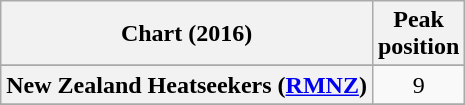<table class="wikitable sortable plainrowheaders" style="text-align:center">
<tr>
<th scope="col">Chart (2016)</th>
<th scope="col">Peak<br>position</th>
</tr>
<tr>
</tr>
<tr>
</tr>
<tr>
<th scope="row">New Zealand Heatseekers (<a href='#'>RMNZ</a>)</th>
<td align="center">9</td>
</tr>
<tr>
</tr>
<tr>
</tr>
<tr>
</tr>
<tr>
</tr>
<tr>
</tr>
</table>
